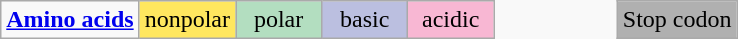<table class="wikitable floatright" style="border: none; text-align: center;">
<tr>
<td><strong><a href='#'>Amino acids</a></strong></td>
<td style="background-color:#ffe75f; width: 50px;">nonpolar</td>
<td style="background-color:#b3dec0; width: 50px;">polar</td>
<td style="background-color:#bbbfe0; width: 50px;">basic</td>
<td style="background-color:#f8b7d3; width: 50px;">acidic</td>
<td style="border: none; width: 75px;"></td>
<td style="background-color:#B0B0B0;">Stop codon</td>
</tr>
</table>
